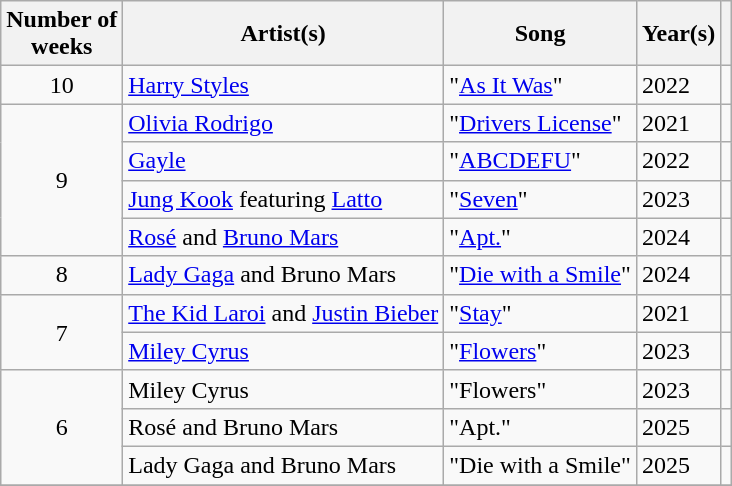<table class="wikitable sortable" >
<tr>
<th>Number of <br> weeks</th>
<th>Artist(s)</th>
<th>Song</th>
<th>Year(s)</th>
<th class="unsortable"></th>
</tr>
<tr>
<td align="center">10</td>
<td><a href='#'>Harry Styles</a></td>
<td>"<a href='#'>As It Was</a>"</td>
<td>2022</td>
<td style="text-align:center;"></td>
</tr>
<tr>
<td rowspan="4" align="center">9</td>
<td><a href='#'>Olivia Rodrigo</a></td>
<td>"<a href='#'>Drivers License</a>"</td>
<td>2021</td>
<td style="text-align:center;"></td>
</tr>
<tr>
<td><a href='#'>Gayle</a></td>
<td>"<a href='#'>ABCDEFU</a>"</td>
<td>2022</td>
<td style="text-align:center;"></td>
</tr>
<tr>
<td><a href='#'>Jung Kook</a> featuring <a href='#'>Latto</a></td>
<td>"<a href='#'>Seven</a>"</td>
<td>2023</td>
<td style="text-align:center;"></td>
</tr>
<tr>
<td><a href='#'>Rosé</a> and <a href='#'>Bruno Mars</a></td>
<td>"<a href='#'>Apt.</a>"</td>
<td>2024</td>
<td style="text-align:center;"></td>
</tr>
<tr>
<td align="center">8</td>
<td><a href='#'>Lady Gaga</a> and Bruno Mars</td>
<td>"<a href='#'>Die with a Smile</a>"</td>
<td>2024</td>
<td style="text-align:center;"></td>
</tr>
<tr>
<td rowspan="2" align="center">7</td>
<td><a href='#'>The Kid Laroi</a> and <a href='#'>Justin Bieber</a></td>
<td>"<a href='#'>Stay</a>"</td>
<td>2021</td>
<td style="text-align:center;"></td>
</tr>
<tr>
<td><a href='#'>Miley Cyrus</a></td>
<td>"<a href='#'>Flowers</a>"</td>
<td>2023</td>
<td style="text-align:center;"></td>
</tr>
<tr>
<td rowspan="3" align="center">6</td>
<td>Miley Cyrus</td>
<td>"Flowers"</td>
<td>2023</td>
<td style="text-align:center;"></td>
</tr>
<tr>
<td>Rosé and Bruno Mars</td>
<td>"Apt."</td>
<td>2025</td>
<td style="text-align:center;"></td>
</tr>
<tr>
<td>Lady Gaga and Bruno Mars</td>
<td>"Die with a Smile"</td>
<td>2025</td>
<td style="text-align:center;"></td>
</tr>
<tr>
</tr>
</table>
